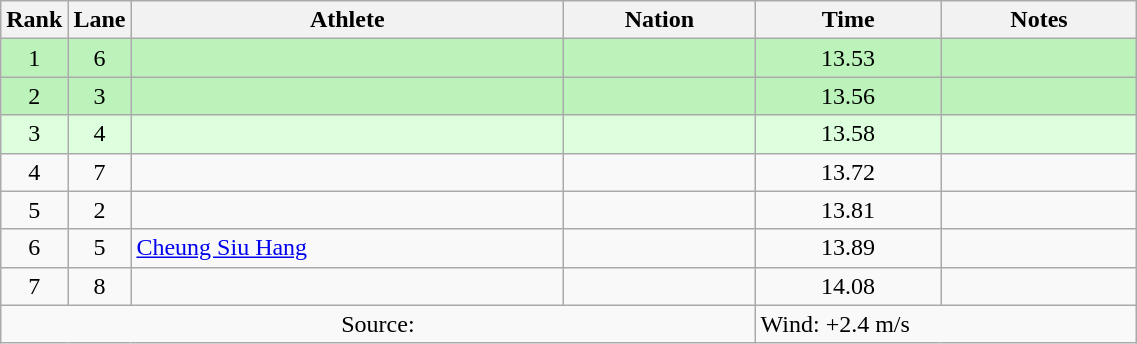<table class="wikitable sortable" style="text-align:center;width: 60%;">
<tr>
<th scope="col" style="width: 10px;">Rank</th>
<th scope="col" style="width: 10px;">Lane</th>
<th scope="col">Athlete</th>
<th scope="col">Nation</th>
<th scope="col">Time</th>
<th scope="col">Notes</th>
</tr>
<tr bgcolor=bbf3bb>
<td>1</td>
<td>6</td>
<td align=left></td>
<td align=left></td>
<td>13.53</td>
<td></td>
</tr>
<tr bgcolor=bbf3bb>
<td>2</td>
<td>3</td>
<td align=left></td>
<td align=left></td>
<td>13.56</td>
<td></td>
</tr>
<tr bgcolor=ddffdd>
<td>3</td>
<td>4</td>
<td align=left></td>
<td align=left></td>
<td>13.58</td>
<td></td>
</tr>
<tr>
<td>4</td>
<td>7</td>
<td align=left></td>
<td align=left></td>
<td>13.72</td>
<td></td>
</tr>
<tr>
<td>5</td>
<td>2</td>
<td align=left></td>
<td align=left></td>
<td>13.81</td>
<td></td>
</tr>
<tr>
<td>6</td>
<td>5</td>
<td align=left><a href='#'>Cheung Siu Hang</a></td>
<td align=left></td>
<td>13.89</td>
<td></td>
</tr>
<tr>
<td>7</td>
<td>8</td>
<td align=left></td>
<td align=left></td>
<td>14.08</td>
<td></td>
</tr>
<tr class="sortbottom">
<td colspan="4">Source:</td>
<td colspan="2" style="text-align:left;">Wind: +2.4 m/s</td>
</tr>
</table>
